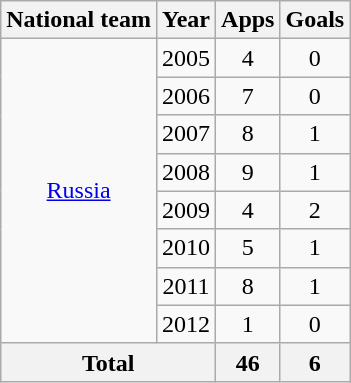<table class="wikitable" style="text-align:center">
<tr>
<th>National team</th>
<th>Year</th>
<th>Apps</th>
<th>Goals</th>
</tr>
<tr>
<td rowspan="8"><a href='#'>Russia</a></td>
<td>2005</td>
<td>4</td>
<td>0</td>
</tr>
<tr>
<td>2006</td>
<td>7</td>
<td>0</td>
</tr>
<tr>
<td>2007</td>
<td>8</td>
<td>1</td>
</tr>
<tr>
<td>2008</td>
<td>9</td>
<td>1</td>
</tr>
<tr>
<td>2009</td>
<td>4</td>
<td>2</td>
</tr>
<tr>
<td>2010</td>
<td>5</td>
<td>1</td>
</tr>
<tr>
<td>2011</td>
<td>8</td>
<td>1</td>
</tr>
<tr>
<td>2012</td>
<td>1</td>
<td>0</td>
</tr>
<tr>
<th colspan="2">Total</th>
<th>46</th>
<th>6</th>
</tr>
</table>
